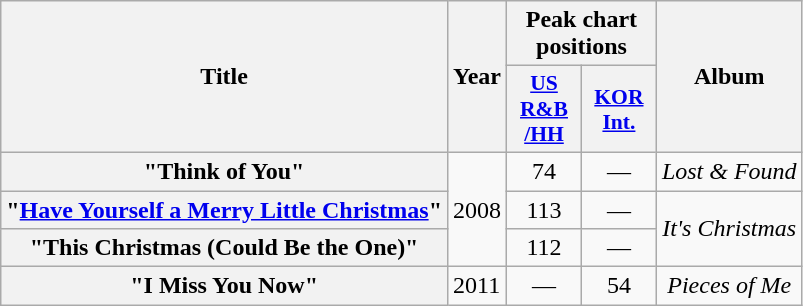<table class="wikitable plainrowheaders" style="text-align:center;">
<tr>
<th scope="col" rowspan="2">Title</th>
<th scope="col" rowspan="2">Year</th>
<th scope="col" colspan="2">Peak chart positions</th>
<th scope="col" rowspan="2">Album</th>
</tr>
<tr>
<th scope="col" style="width:3em;font-size:90%;"><a href='#'>US<br>R&B<br>/HH</a><br></th>
<th scope="col" style="width:3em;font-size:90%;"><a href='#'>KOR Int.</a><br></th>
</tr>
<tr>
<th scope="row">"Think of You"</th>
<td align="left" rowspan="3">2008</td>
<td>74</td>
<td>—</td>
<td><em>Lost & Found</em></td>
</tr>
<tr>
<th scope="row">"<a href='#'>Have Yourself a Merry Little Christmas</a>"</th>
<td>113</td>
<td>—</td>
<td rowspan="2"><em>It's Christmas</em></td>
</tr>
<tr>
<th scope="row">"This Christmas (Could Be the One)"</th>
<td>112</td>
<td>—</td>
</tr>
<tr>
<th scope="row">"I Miss You Now"</th>
<td align="left">2011</td>
<td>—</td>
<td>54</td>
<td><em> Pieces of Me</em></td>
</tr>
</table>
